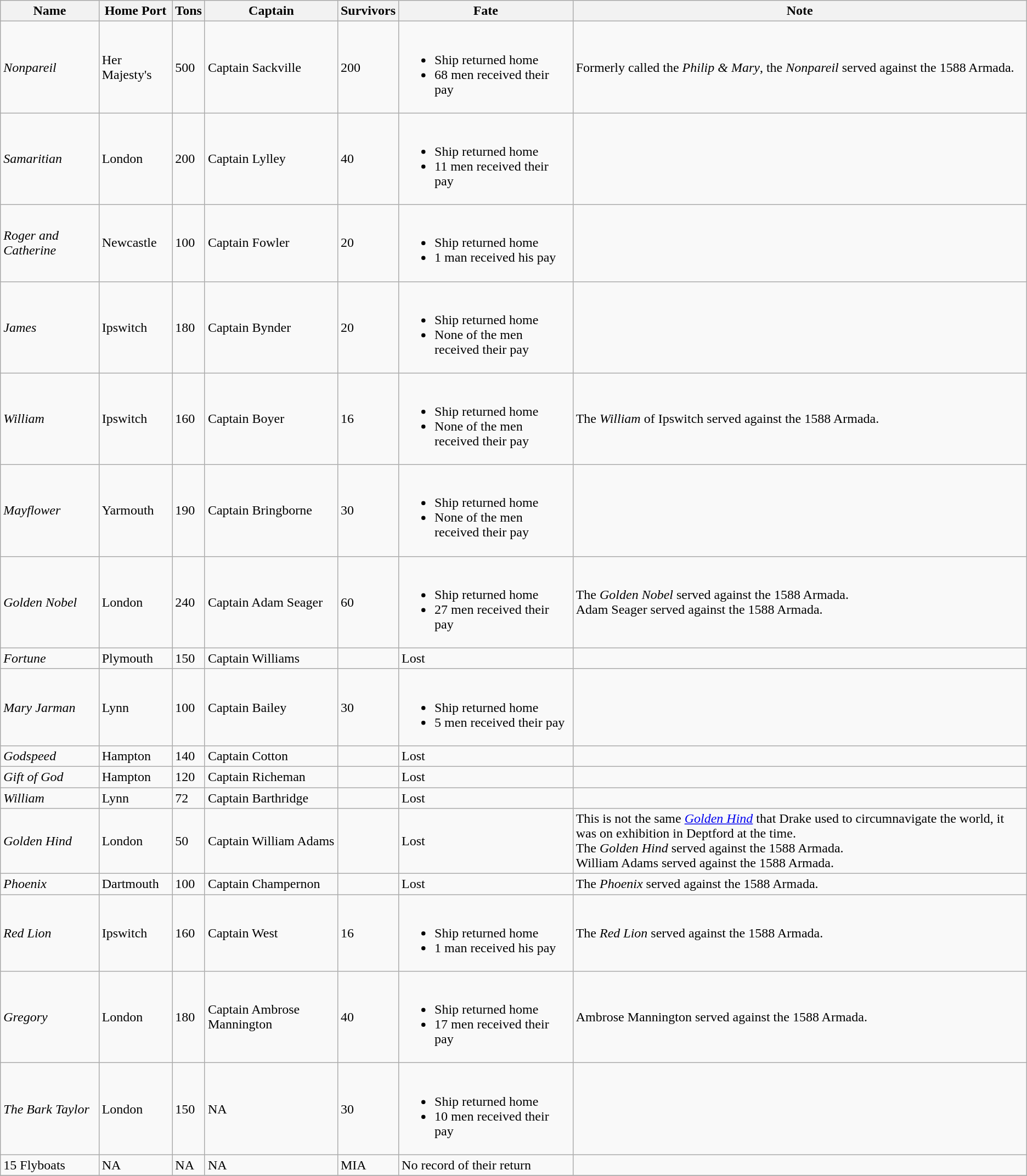<table class="wikitable">
<tr>
<th>Name</th>
<th>Home Port</th>
<th>Tons</th>
<th>Captain</th>
<th>Survivors</th>
<th>Fate</th>
<th>Note</th>
</tr>
<tr>
<td><em>Nonpareil</em></td>
<td>Her Majesty's</td>
<td>500</td>
<td>Captain Sackville</td>
<td>200</td>
<td><br><ul><li>Ship returned home</li><li>68 men received their pay</li></ul></td>
<td>Formerly called the <em>Philip & Mary</em>, the <em>Nonpareil</em> served against the 1588 Armada.</td>
</tr>
<tr>
<td><em>Samaritian</em></td>
<td>London</td>
<td>200</td>
<td>Captain Lylley</td>
<td>40</td>
<td><br><ul><li>Ship returned home</li><li>11 men received their pay</li></ul></td>
<td></td>
</tr>
<tr>
<td><em>Roger and Catherine</em></td>
<td>Newcastle</td>
<td>100</td>
<td>Captain Fowler</td>
<td>20</td>
<td><br><ul><li>Ship returned home</li><li>1 man received his pay</li></ul></td>
<td></td>
</tr>
<tr>
<td><em>James</em></td>
<td>Ipswitch</td>
<td>180</td>
<td>Captain Bynder</td>
<td>20</td>
<td><br><ul><li>Ship returned home</li><li>None of the men received their pay</li></ul></td>
<td></td>
</tr>
<tr>
<td><em>William</em></td>
<td>Ipswitch</td>
<td>160</td>
<td>Captain Boyer</td>
<td>16</td>
<td><br><ul><li>Ship returned home</li><li>None of the men received their pay</li></ul></td>
<td>The <em>William</em> of Ipswitch served against the 1588 Armada.</td>
</tr>
<tr>
<td><em>Mayflower</em></td>
<td>Yarmouth</td>
<td>190</td>
<td>Captain Bringborne</td>
<td>30</td>
<td><br><ul><li>Ship returned home</li><li>None of the men received their pay</li></ul></td>
<td></td>
</tr>
<tr>
<td><em>Golden Nobel</em></td>
<td>London</td>
<td>240</td>
<td>Captain Adam Seager</td>
<td>60</td>
<td><br><ul><li>Ship returned home</li><li>27 men received their pay</li></ul></td>
<td>The <em>Golden Nobel</em> served against the 1588 Armada.<br>Adam Seager served against the 1588 Armada.</td>
</tr>
<tr>
<td><em>Fortune</em></td>
<td>Plymouth</td>
<td>150</td>
<td>Captain Williams</td>
<td></td>
<td>Lost</td>
<td></td>
</tr>
<tr>
<td><em>Mary Jarman</em></td>
<td>Lynn</td>
<td>100</td>
<td>Captain Bailey</td>
<td>30</td>
<td><br><ul><li>Ship returned home</li><li>5 men received their pay</li></ul></td>
<td></td>
</tr>
<tr>
<td><em>Godspeed</em></td>
<td>Hampton</td>
<td>140</td>
<td>Captain Cotton</td>
<td></td>
<td>Lost</td>
<td></td>
</tr>
<tr>
<td><em>Gift of God</em></td>
<td>Hampton</td>
<td>120</td>
<td>Captain Richeman</td>
<td></td>
<td>Lost</td>
<td></td>
</tr>
<tr>
<td><em>William</em></td>
<td>Lynn</td>
<td>72</td>
<td>Captain Barthridge</td>
<td></td>
<td>Lost</td>
<td></td>
</tr>
<tr>
<td><em>Golden Hind</em></td>
<td>London</td>
<td>50</td>
<td>Captain William Adams</td>
<td></td>
<td>Lost</td>
<td>This is not the same <em><a href='#'>Golden Hind</a></em> that Drake used to circumnavigate the world, it was on exhibition in Deptford at the time.<br>The <em>Golden Hind</em> served against the 1588 Armada.<br>William Adams served against the 1588 Armada.</td>
</tr>
<tr>
<td><em>Phoenix</em></td>
<td>Dartmouth</td>
<td>100</td>
<td>Captain Champernon</td>
<td></td>
<td>Lost</td>
<td>The <em>Phoenix</em> served against the 1588 Armada.</td>
</tr>
<tr>
<td><em>Red Lion</em></td>
<td>Ipswitch</td>
<td>160</td>
<td>Captain West</td>
<td>16</td>
<td><br><ul><li>Ship returned home</li><li>1 man received his pay</li></ul></td>
<td>The <em>Red Lion</em> served against the 1588 Armada.</td>
</tr>
<tr>
<td><em>Gregory</em></td>
<td>London</td>
<td>180</td>
<td>Captain Ambrose Mannington</td>
<td>40</td>
<td><br><ul><li>Ship returned home</li><li>17 men received their pay</li></ul></td>
<td>Ambrose Mannington served against the 1588 Armada.</td>
</tr>
<tr>
<td><em>The Bark Taylor</em></td>
<td>London</td>
<td>150</td>
<td>NA</td>
<td>30</td>
<td><br><ul><li>Ship returned home</li><li>10 men received their pay</li></ul></td>
<td></td>
</tr>
<tr>
<td>15 Flyboats</td>
<td>NA</td>
<td>NA</td>
<td>NA</td>
<td>MIA</td>
<td>No record of their return</td>
<td></td>
</tr>
<tr>
</tr>
</table>
